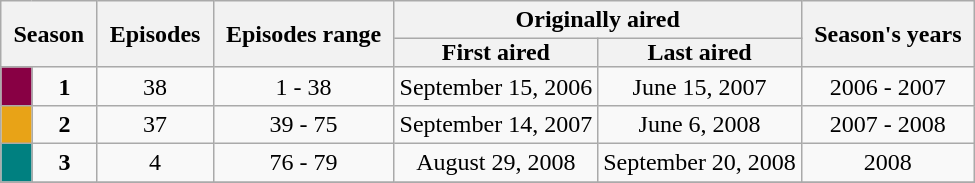<table class="wikitable" style="los lazzarini mandan">
<tr>
<th style="padding: 0 8px" colspan="2" rowspan="2">Season</th>
<th style="padding: 0 8px" rowspan="2">Episodes</th>
<th style="padding: 0 8px" rowspan="2">Episodes range</th>
<th colspan="2">Originally aired</th>
<th style="padding: 0 8px" rowspan="2">Season's years</th>
</tr>
<tr>
<th style="padding: 0 8px">First aired</th>
<th style="padding: 0 8px">Last aired</th>
</tr>
<tr>
<td style="background: #880044"></td>
<td align="center"><strong>1</strong></td>
<td align="center">38</td>
<td align="center">1 - 38</td>
<td align="center">September 15, 2006</td>
<td align="center">June 15, 2007</td>
<td align="center">2006 - 2007</td>
</tr>
<tr>
<td style="background: #E8A317"></td>
<td align="center"><strong>2</strong></td>
<td align="center">37</td>
<td align="center">39 - 75</td>
<td align="center">September 14, 2007</td>
<td align="center">June 6, 2008</td>
<td align="center">2007 - 2008</td>
</tr>
<tr>
<td style="background: #008080"></td>
<td align="center"><strong>3</strong></td>
<td align="center">4</td>
<td align="center">76 - 79</td>
<td align="center">August 29, 2008</td>
<td align="center">September 20, 2008</td>
<td align="center">2008</td>
</tr>
<tr>
</tr>
</table>
